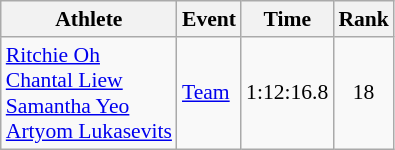<table class=wikitable style="font-size:90%;">
<tr>
<th>Athlete</th>
<th>Event</th>
<th>Time</th>
<th>Rank</th>
</tr>
<tr style="text-align:center">
<td style="text-align:left"><a href='#'>Ritchie Oh</a><br><a href='#'>Chantal Liew</a><br><a href='#'>Samantha Yeo</a><br><a href='#'>Artyom Lukasevits</a></td>
<td style="text-align:left"><a href='#'>Team</a></td>
<td>1:12:16.8</td>
<td>18</td>
</tr>
</table>
